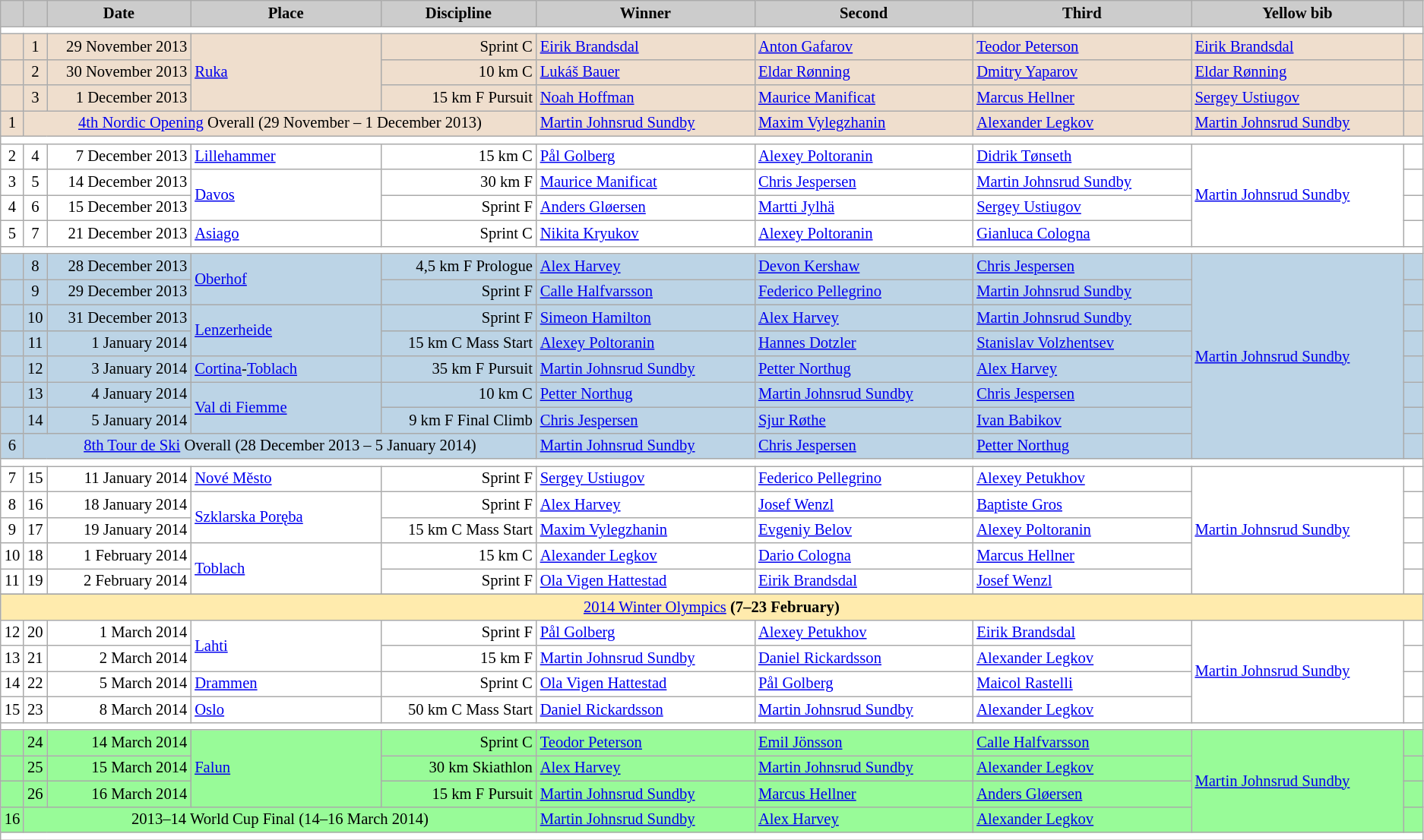<table class="wikitable plainrowheaders" style="background:#fff; font-size:86%; line-height:16px; border:grey solid 1px; border-collapse:collapse;">
<tr style="background:#ccc; text-align:center;">
<th scope="col" style="background:#ccc; width=20 px;"></th>
<th scope="col" style="background:#ccc; width=30 px;"></th>
<th scope="col" style="background:#ccc; width:120px;">Date</th>
<th scope="col" style="background:#ccc; width:160px;">Place</th>
<th scope="col" style="background:#ccc; width:130px;">Discipline</th>
<th scope="col" style="background:#ccc; width:185px;">Winner</th>
<th scope="col" style="background:#ccc; width:185px;">Second</th>
<th scope="col" style="background:#ccc; width:185px;">Third</th>
<th scope="col" style="background:#ccc; width:180px;">Yellow bib</th>
<th scope="col" style="background:#ccc; width:10px;"></th>
</tr>
<tr>
<td colspan="10"></td>
</tr>
<tr bgcolor=#EFDECD>
<td></td>
<td align=center>1</td>
<td align=right>29 November 2013</td>
<td rowspan=3> <a href='#'>Ruka</a></td>
<td align=right>Sprint C</td>
<td> <a href='#'>Eirik Brandsdal</a></td>
<td> <a href='#'>Anton Gafarov</a></td>
<td> <a href='#'>Teodor Peterson</a></td>
<td> <a href='#'>Eirik Brandsdal</a></td>
<td></td>
</tr>
<tr bgcolor=#EFDECD>
<td></td>
<td align=center>2</td>
<td align=right>30 November 2013</td>
<td align=right>10 km C</td>
<td> <a href='#'>Lukáš Bauer</a></td>
<td> <a href='#'>Eldar Rønning</a></td>
<td> <a href='#'>Dmitry Yaparov</a></td>
<td> <a href='#'>Eldar Rønning</a></td>
<td></td>
</tr>
<tr bgcolor=#EFDECD>
<td></td>
<td align=center>3</td>
<td align=right>1 December 2013</td>
<td align=right>15 km F Pursuit</td>
<td> <a href='#'>Noah Hoffman</a></td>
<td> <a href='#'>Maurice Manificat</a></td>
<td> <a href='#'>Marcus Hellner</a></td>
<td> <a href='#'>Sergey Ustiugov</a></td>
<td></td>
</tr>
<tr bgcolor=#EFDECD>
<td align=center>1</td>
<td colspan=4 align=center><a href='#'>4th Nordic Opening</a> Overall (29 November – 1 December 2013)</td>
<td> <a href='#'>Martin Johnsrud Sundby</a></td>
<td> <a href='#'>Maxim Vylegzhanin</a></td>
<td> <a href='#'>Alexander Legkov</a></td>
<td> <a href='#'>Martin Johnsrud Sundby</a></td>
<td></td>
</tr>
<tr>
<td colspan="10"></td>
</tr>
<tr>
<td align=center>2</td>
<td align=center>4</td>
<td align=right>7 December 2013</td>
<td> <a href='#'>Lillehammer</a></td>
<td align=right>15 km C</td>
<td> <a href='#'>Pål Golberg</a></td>
<td> <a href='#'>Alexey Poltoranin</a></td>
<td> <a href='#'>Didrik Tønseth</a></td>
<td rowspan=4> <a href='#'>Martin Johnsrud Sundby</a></td>
<td></td>
</tr>
<tr>
<td align=center>3</td>
<td align=center>5</td>
<td align=right>14 December 2013</td>
<td rowspan=2> <a href='#'>Davos</a></td>
<td align=right>30 km F</td>
<td> <a href='#'>Maurice Manificat</a></td>
<td> <a href='#'>Chris Jespersen</a></td>
<td> <a href='#'>Martin Johnsrud Sundby</a></td>
<td></td>
</tr>
<tr>
<td align=center>4</td>
<td align=center>6</td>
<td align=right>15 December 2013</td>
<td align=right>Sprint F</td>
<td> <a href='#'>Anders Gløersen</a></td>
<td> <a href='#'>Martti Jylhä</a></td>
<td> <a href='#'>Sergey Ustiugov</a></td>
<td></td>
</tr>
<tr>
<td align=center>5</td>
<td align=center>7</td>
<td align=right>21 December 2013</td>
<td> <a href='#'>Asiago</a></td>
<td align=right>Sprint C</td>
<td> <a href='#'>Nikita Kryukov</a></td>
<td> <a href='#'>Alexey Poltoranin</a></td>
<td> <a href='#'>Gianluca Cologna</a></td>
<td></td>
</tr>
<tr>
<td colspan="10"></td>
</tr>
<tr bgcolor=#BCD4E6>
<td></td>
<td align=center>8</td>
<td align=right>28 December 2013</td>
<td rowspan=2> <a href='#'>Oberhof</a></td>
<td align=right>4,5 km F Prologue</td>
<td> <a href='#'>Alex Harvey</a></td>
<td> <a href='#'>Devon Kershaw</a></td>
<td> <a href='#'>Chris Jespersen</a></td>
<td rowspan=8> <a href='#'>Martin Johnsrud Sundby</a></td>
<td></td>
</tr>
<tr bgcolor=#BCD4E6>
<td></td>
<td align=center>9</td>
<td align=right>29 December 2013</td>
<td align=right>Sprint F</td>
<td> <a href='#'>Calle Halfvarsson</a></td>
<td> <a href='#'>Federico Pellegrino</a></td>
<td> <a href='#'>Martin Johnsrud Sundby</a></td>
<td></td>
</tr>
<tr bgcolor=#BCD4E6>
<td></td>
<td align=center>10</td>
<td align=right>31 December 2013</td>
<td rowspan=2> <a href='#'>Lenzerheide</a></td>
<td align=right>Sprint F</td>
<td> <a href='#'>Simeon Hamilton</a></td>
<td> <a href='#'>Alex Harvey</a></td>
<td> <a href='#'>Martin Johnsrud Sundby</a></td>
<td></td>
</tr>
<tr bgcolor=#BCD4E6>
<td></td>
<td align=center>11</td>
<td align=right>1 January 2014</td>
<td align=right>15 km C Mass Start</td>
<td> <a href='#'>Alexey Poltoranin</a></td>
<td> <a href='#'>Hannes Dotzler</a></td>
<td> <a href='#'>Stanislav Volzhentsev</a></td>
<td></td>
</tr>
<tr bgcolor=#BCD4E6>
<td></td>
<td align=center>12</td>
<td align=right>3 January 2014</td>
<td> <a href='#'>Cortina</a>-<a href='#'>Toblach</a></td>
<td align=right>35 km F Pursuit</td>
<td> <a href='#'>Martin Johnsrud Sundby</a></td>
<td> <a href='#'>Petter Northug</a></td>
<td> <a href='#'>Alex Harvey</a></td>
<td></td>
</tr>
<tr bgcolor=#BCD4E6>
<td></td>
<td align=center>13</td>
<td align=right>4 January 2014</td>
<td rowspan=2> <a href='#'>Val di Fiemme</a></td>
<td align=right>10 km C</td>
<td> <a href='#'>Petter Northug</a></td>
<td> <a href='#'>Martin Johnsrud Sundby</a></td>
<td> <a href='#'>Chris Jespersen</a></td>
<td></td>
</tr>
<tr bgcolor=#BCD4E6>
<td></td>
<td align=center>14</td>
<td align=right>5 January 2014</td>
<td align=right>9 km F Final Climb</td>
<td> <a href='#'>Chris Jespersen</a></td>
<td> <a href='#'>Sjur Røthe</a></td>
<td> <a href='#'>Ivan Babikov</a></td>
<td></td>
</tr>
<tr bgcolor=#BCD4E6>
<td align=center>6</td>
<td colspan=4 align=center><a href='#'>8th Tour de Ski</a> Overall (28 December 2013 – 5 January 2014)</td>
<td> <a href='#'>Martin Johnsrud Sundby</a></td>
<td> <a href='#'>Chris Jespersen</a></td>
<td> <a href='#'>Petter Northug</a></td>
<td></td>
</tr>
<tr>
<td colspan="10"></td>
</tr>
<tr>
<td align=center>7</td>
<td align=center>15</td>
<td align=right>11 January 2014</td>
<td> <a href='#'>Nové Město</a></td>
<td align=right>Sprint F</td>
<td> <a href='#'>Sergey Ustiugov</a></td>
<td> <a href='#'>Federico Pellegrino</a></td>
<td> <a href='#'>Alexey Petukhov</a></td>
<td rowspan=5> <a href='#'>Martin Johnsrud Sundby</a></td>
<td></td>
</tr>
<tr>
<td align=center>8</td>
<td align=center>16</td>
<td align=right>18 January 2014</td>
<td rowspan=2> <a href='#'>Szklarska Poręba</a></td>
<td align=right>Sprint F</td>
<td> <a href='#'>Alex Harvey</a></td>
<td> <a href='#'>Josef Wenzl</a></td>
<td> <a href='#'>Baptiste Gros</a></td>
<td></td>
</tr>
<tr>
<td align=center>9</td>
<td align=center>17</td>
<td align=right>19 January 2014</td>
<td align=right>15 km C Mass Start</td>
<td> <a href='#'>Maxim Vylegzhanin</a></td>
<td> <a href='#'>Evgeniy Belov</a></td>
<td> <a href='#'>Alexey Poltoranin</a></td>
<td></td>
</tr>
<tr>
<td align=center>10</td>
<td align=center>18</td>
<td align=right>1 February 2014</td>
<td rowspan=2> <a href='#'>Toblach</a></td>
<td align=right>15 km C</td>
<td> <a href='#'>Alexander Legkov</a></td>
<td> <a href='#'>Dario Cologna</a></td>
<td> <a href='#'>Marcus Hellner</a></td>
<td></td>
</tr>
<tr>
<td align=center>11</td>
<td align=center>19</td>
<td align=right>2 February 2014</td>
<td align=right>Sprint F</td>
<td> <a href='#'>Ola Vigen Hattestad</a></td>
<td> <a href='#'>Eirik Brandsdal</a></td>
<td> <a href='#'>Josef Wenzl</a></td>
<td></td>
</tr>
<tr>
</tr>
<tr style="background:#FFEBAD">
<td colspan="10" align="center"><a href='#'>2014 Winter Olympics</a> <strong>(7–23 February)</strong></td>
</tr>
<tr>
<td align=center>12</td>
<td align=center>20</td>
<td align=right>1 March 2014</td>
<td rowspan=2> <a href='#'>Lahti</a></td>
<td align=right>Sprint F</td>
<td> <a href='#'>Pål Golberg</a></td>
<td> <a href='#'>Alexey Petukhov</a></td>
<td> <a href='#'>Eirik Brandsdal</a></td>
<td rowspan=4> <a href='#'>Martin Johnsrud Sundby</a></td>
<td></td>
</tr>
<tr>
<td align=center>13</td>
<td align=center>21</td>
<td align=right>2 March 2014</td>
<td align=right>15 km F</td>
<td> <a href='#'>Martin Johnsrud Sundby</a></td>
<td> <a href='#'>Daniel Rickardsson</a></td>
<td> <a href='#'>Alexander Legkov</a></td>
<td></td>
</tr>
<tr>
<td align=center>14</td>
<td align=center>22</td>
<td align=right>5 March 2014</td>
<td> <a href='#'>Drammen</a></td>
<td align=right>Sprint C</td>
<td> <a href='#'>Ola Vigen Hattestad</a></td>
<td> <a href='#'>Pål Golberg</a></td>
<td> <a href='#'>Maicol Rastelli</a></td>
<td></td>
</tr>
<tr>
<td align=center>15</td>
<td align=center>23</td>
<td align=right>8 March 2014</td>
<td> <a href='#'>Oslo</a></td>
<td align=right>50 km C Mass Start</td>
<td> <a href='#'>Daniel Rickardsson</a></td>
<td> <a href='#'>Martin Johnsrud Sundby</a></td>
<td> <a href='#'>Alexander Legkov</a></td>
<td></td>
</tr>
<tr>
<td colspan="10"></td>
</tr>
<tr bgcolor="#98FB98">
<td></td>
<td align=center>24</td>
<td align=right>14 March 2014</td>
<td rowspan=3> <a href='#'>Falun</a></td>
<td align=right>Sprint C</td>
<td> <a href='#'>Teodor Peterson</a></td>
<td> <a href='#'>Emil Jönsson</a></td>
<td> <a href='#'>Calle Halfvarsson</a></td>
<td rowspan=4> <a href='#'>Martin Johnsrud Sundby</a></td>
<td></td>
</tr>
<tr bgcolor="#98FB98">
<td></td>
<td align=center>25</td>
<td align=right>15 March 2014</td>
<td align=right>30 km Skiathlon</td>
<td> <a href='#'>Alex Harvey</a></td>
<td> <a href='#'>Martin Johnsrud Sundby</a></td>
<td> <a href='#'>Alexander Legkov</a></td>
<td></td>
</tr>
<tr bgcolor="#98FB98">
<td></td>
<td align=center>26</td>
<td align=right>16 March 2014</td>
<td align=right>15 km F Pursuit</td>
<td> <a href='#'>Martin Johnsrud Sundby</a></td>
<td> <a href='#'>Marcus Hellner</a></td>
<td> <a href='#'>Anders Gløersen</a></td>
<td></td>
</tr>
<tr bgcolor="#98FB98">
<td align=center>16</td>
<td colspan=4 align=center>2013–14 World Cup Final (14–16 March 2014)</td>
<td> <a href='#'>Martin Johnsrud Sundby</a></td>
<td> <a href='#'>Alex Harvey</a></td>
<td> <a href='#'>Alexander Legkov</a></td>
<td></td>
</tr>
<tr>
<td colspan="10"></td>
</tr>
</table>
